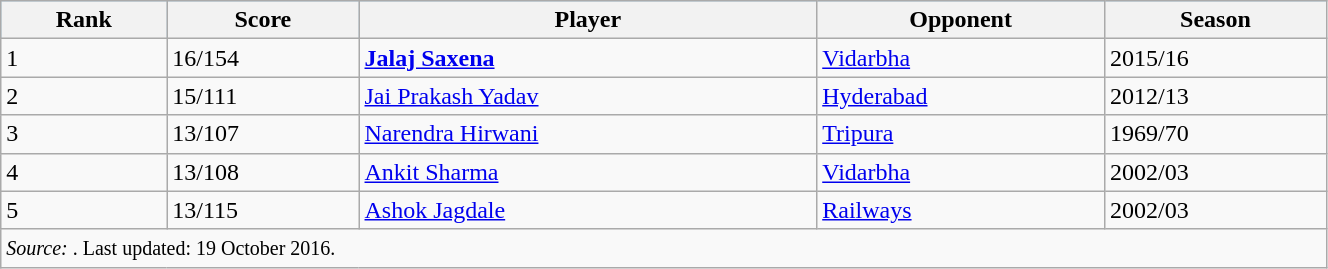<table class="wikitable" width=70%>
<tr bgcolor=#87cefa>
<th>Rank</th>
<th>Score</th>
<th>Player</th>
<th>Opponent</th>
<th>Season</th>
</tr>
<tr>
<td>1</td>
<td>16/154</td>
<td><strong><a href='#'>Jalaj Saxena</a></strong></td>
<td><a href='#'>Vidarbha</a></td>
<td>2015/16</td>
</tr>
<tr>
<td>2</td>
<td>15/111</td>
<td><a href='#'>Jai Prakash Yadav</a></td>
<td><a href='#'>Hyderabad</a></td>
<td>2012/13</td>
</tr>
<tr>
<td>3</td>
<td>13/107</td>
<td><a href='#'>Narendra Hirwani</a></td>
<td><a href='#'>Tripura</a></td>
<td>1969/70</td>
</tr>
<tr>
<td>4</td>
<td>13/108</td>
<td><a href='#'>Ankit Sharma</a></td>
<td><a href='#'>Vidarbha</a></td>
<td>2002/03</td>
</tr>
<tr>
<td>5</td>
<td>13/115</td>
<td><a href='#'>Ashok Jagdale</a></td>
<td><a href='#'>Railways</a></td>
<td>2002/03</td>
</tr>
<tr>
<td colspan=5><small><em>Source: </em>. Last updated: 19 October 2016.</small></td>
</tr>
</table>
